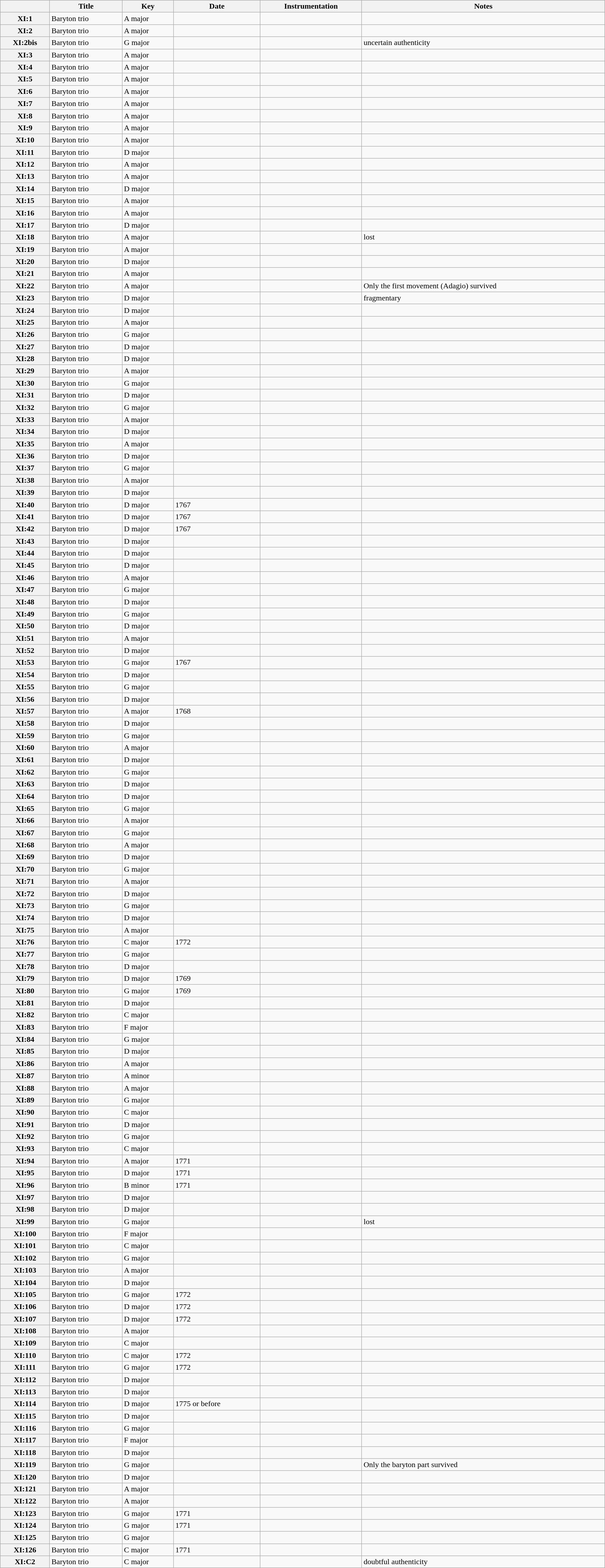<table class="wikitable sortable" style="text-align: left" width=100%>
<tr>
<th scope="col"><a href='#'></a></th>
<th scope="col">Title</th>
<th scope="col">Key</th>
<th scope="col">Date</th>
<th scope="col">Instrumentation</th>
<th scope="col">Notes</th>
</tr>
<tr>
<th scope="row">XI:1</th>
<td>Baryton trio</td>
<td>A major</td>
<td></td>
<td></td>
<td></td>
</tr>
<tr>
<th scope="row">XI:2</th>
<td>Baryton trio</td>
<td>A major</td>
<td></td>
<td></td>
<td></td>
</tr>
<tr>
<th scope="row">XI:2bis</th>
<td>Baryton trio</td>
<td>G major</td>
<td></td>
<td></td>
<td>uncertain authenticity</td>
</tr>
<tr>
<th scope="row">XI:3</th>
<td>Baryton trio</td>
<td>A major</td>
<td></td>
<td></td>
<td></td>
</tr>
<tr>
<th scope="row">XI:4</th>
<td>Baryton trio</td>
<td>A major</td>
<td></td>
<td></td>
<td></td>
</tr>
<tr>
<th scope="row">XI:5</th>
<td>Baryton trio</td>
<td>A major</td>
<td></td>
<td></td>
<td></td>
</tr>
<tr>
<th scope="row">XI:6</th>
<td>Baryton trio</td>
<td>A major</td>
<td></td>
<td></td>
<td></td>
</tr>
<tr>
<th scope="row">XI:7</th>
<td>Baryton trio</td>
<td>A major</td>
<td></td>
<td></td>
<td></td>
</tr>
<tr>
<th scope="row">XI:8</th>
<td>Baryton trio</td>
<td>A major</td>
<td></td>
<td></td>
<td></td>
</tr>
<tr>
<th scope="row">XI:9</th>
<td>Baryton trio</td>
<td>A major</td>
<td></td>
<td></td>
<td></td>
</tr>
<tr>
<th scope="row">XI:10</th>
<td>Baryton trio</td>
<td>A major</td>
<td></td>
<td></td>
<td></td>
</tr>
<tr>
<th scope="row">XI:11</th>
<td>Baryton trio</td>
<td>D major</td>
<td></td>
<td></td>
<td></td>
</tr>
<tr>
<th scope="row">XI:12</th>
<td>Baryton trio</td>
<td>A major</td>
<td></td>
<td></td>
<td></td>
</tr>
<tr>
<th scope="row">XI:13</th>
<td>Baryton trio</td>
<td>A major</td>
<td></td>
<td></td>
<td></td>
</tr>
<tr>
<th scope="row">XI:14</th>
<td>Baryton trio</td>
<td>D major</td>
<td></td>
<td></td>
<td></td>
</tr>
<tr>
<th scope="row">XI:15</th>
<td>Baryton trio</td>
<td>A major</td>
<td></td>
<td></td>
<td></td>
</tr>
<tr>
<th scope="row">XI:16</th>
<td>Baryton trio</td>
<td>A major</td>
<td></td>
<td></td>
<td></td>
</tr>
<tr>
<th scope="row">XI:17</th>
<td>Baryton trio</td>
<td>D major</td>
<td></td>
<td></td>
<td></td>
</tr>
<tr>
<th scope="row">XI:18</th>
<td>Baryton trio</td>
<td>A major</td>
<td></td>
<td></td>
<td>lost</td>
</tr>
<tr>
<th scope="row">XI:19</th>
<td>Baryton trio</td>
<td>A major</td>
<td></td>
<td></td>
<td></td>
</tr>
<tr>
<th scope="row">XI:20</th>
<td>Baryton trio</td>
<td>D major</td>
<td></td>
<td></td>
<td></td>
</tr>
<tr>
<th scope="row">XI:21</th>
<td>Baryton trio</td>
<td>A major</td>
<td></td>
<td></td>
<td></td>
</tr>
<tr>
<th scope="row">XI:22</th>
<td>Baryton trio</td>
<td>A major</td>
<td></td>
<td></td>
<td>Only the first movement (Adagio) survived</td>
</tr>
<tr>
<th scope="row">XI:23</th>
<td>Baryton trio</td>
<td>D major</td>
<td></td>
<td></td>
<td>fragmentary</td>
</tr>
<tr>
<th scope="row">XI:24</th>
<td>Baryton trio</td>
<td>D major</td>
<td></td>
<td></td>
<td></td>
</tr>
<tr>
<th scope="row">XI:25</th>
<td>Baryton trio</td>
<td>A major</td>
<td></td>
<td></td>
<td></td>
</tr>
<tr>
<th scope="row">XI:26</th>
<td>Baryton trio</td>
<td>G major</td>
<td></td>
<td></td>
<td></td>
</tr>
<tr>
<th scope="row">XI:27</th>
<td>Baryton trio</td>
<td>D major</td>
<td></td>
<td></td>
<td></td>
</tr>
<tr>
<th scope="row">XI:28</th>
<td>Baryton trio</td>
<td>D major</td>
<td></td>
<td></td>
<td></td>
</tr>
<tr>
<th scope="row">XI:29</th>
<td>Baryton trio</td>
<td>A major</td>
<td></td>
<td></td>
<td></td>
</tr>
<tr>
<th scope="row">XI:30</th>
<td>Baryton trio</td>
<td>G major</td>
<td></td>
<td></td>
<td></td>
</tr>
<tr>
<th scope="row">XI:31</th>
<td>Baryton trio</td>
<td>D major</td>
<td></td>
<td></td>
<td></td>
</tr>
<tr>
<th scope="row">XI:32</th>
<td>Baryton trio</td>
<td>G major</td>
<td></td>
<td></td>
<td></td>
</tr>
<tr>
<th scope="row">XI:33</th>
<td>Baryton trio</td>
<td>A major</td>
<td></td>
<td></td>
<td></td>
</tr>
<tr>
<th scope="row">XI:34</th>
<td>Baryton trio</td>
<td>D major</td>
<td></td>
<td></td>
<td></td>
</tr>
<tr>
<th scope="row">XI:35</th>
<td>Baryton trio</td>
<td>A major</td>
<td></td>
<td></td>
<td></td>
</tr>
<tr>
<th scope="row">XI:36</th>
<td>Baryton trio</td>
<td>D major</td>
<td></td>
<td></td>
<td></td>
</tr>
<tr>
<th scope="row">XI:37</th>
<td>Baryton trio</td>
<td>G major</td>
<td></td>
<td></td>
<td></td>
</tr>
<tr>
<th scope="row">XI:38</th>
<td>Baryton trio</td>
<td>A major</td>
<td></td>
<td></td>
<td></td>
</tr>
<tr>
<th scope="row">XI:39</th>
<td>Baryton trio</td>
<td>D major</td>
<td></td>
<td></td>
<td></td>
</tr>
<tr>
<th scope="row">XI:40</th>
<td>Baryton trio</td>
<td>D major</td>
<td>1767</td>
<td></td>
<td></td>
</tr>
<tr>
<th scope="row">XI:41</th>
<td>Baryton trio</td>
<td>D major</td>
<td>1767</td>
<td></td>
<td></td>
</tr>
<tr>
<th scope="row">XI:42</th>
<td>Baryton trio</td>
<td>D major</td>
<td>1767</td>
<td></td>
<td></td>
</tr>
<tr>
<th scope="row">XI:43</th>
<td>Baryton trio</td>
<td>D major</td>
<td></td>
<td></td>
<td></td>
</tr>
<tr>
<th scope="row">XI:44</th>
<td>Baryton trio</td>
<td>D major</td>
<td></td>
<td></td>
<td></td>
</tr>
<tr>
<th scope="row">XI:45</th>
<td>Baryton trio</td>
<td>D major</td>
<td></td>
<td></td>
<td></td>
</tr>
<tr>
<th scope="row">XI:46</th>
<td>Baryton trio</td>
<td>A major</td>
<td></td>
<td></td>
<td></td>
</tr>
<tr>
<th scope="row">XI:47</th>
<td>Baryton trio</td>
<td>G major</td>
<td></td>
<td></td>
<td></td>
</tr>
<tr>
<th scope="row">XI:48</th>
<td>Baryton trio</td>
<td>D major</td>
<td></td>
<td></td>
<td></td>
</tr>
<tr>
<th scope="row">XI:49</th>
<td>Baryton trio</td>
<td>G major</td>
<td></td>
<td></td>
<td></td>
</tr>
<tr>
<th scope="row">XI:50</th>
<td>Baryton trio</td>
<td>D major</td>
<td></td>
<td></td>
<td></td>
</tr>
<tr>
<th scope="row">XI:51</th>
<td>Baryton trio</td>
<td>A major</td>
<td></td>
<td></td>
<td></td>
</tr>
<tr>
<th scope="row">XI:52</th>
<td>Baryton trio</td>
<td>D major</td>
<td></td>
<td></td>
<td></td>
</tr>
<tr>
<th scope="row">XI:53</th>
<td>Baryton trio</td>
<td>G major</td>
<td>1767</td>
<td></td>
<td></td>
</tr>
<tr>
<th scope="row">XI:54</th>
<td>Baryton trio</td>
<td>D major</td>
<td></td>
<td></td>
<td></td>
</tr>
<tr>
<th scope="row">XI:55</th>
<td>Baryton trio</td>
<td>G major</td>
<td></td>
<td></td>
<td></td>
</tr>
<tr>
<th scope="row">XI:56</th>
<td>Baryton trio</td>
<td>D major</td>
<td></td>
<td></td>
<td></td>
</tr>
<tr>
<th scope="row">XI:57</th>
<td>Baryton trio</td>
<td>A major</td>
<td>1768</td>
<td></td>
<td></td>
</tr>
<tr>
<th scope="row">XI:58</th>
<td>Baryton trio</td>
<td>D major</td>
<td></td>
<td></td>
<td></td>
</tr>
<tr>
<th scope="row">XI:59</th>
<td>Baryton trio</td>
<td>G major</td>
<td></td>
<td></td>
<td></td>
</tr>
<tr>
<th scope="row">XI:60</th>
<td>Baryton trio</td>
<td>A major</td>
<td></td>
<td></td>
<td></td>
</tr>
<tr>
<th scope="row">XI:61</th>
<td>Baryton trio</td>
<td>D major</td>
<td></td>
<td></td>
<td></td>
</tr>
<tr>
<th scope="row">XI:62</th>
<td>Baryton trio</td>
<td>G major</td>
<td></td>
<td></td>
<td></td>
</tr>
<tr>
<th scope="row">XI:63</th>
<td>Baryton trio</td>
<td>D major</td>
<td></td>
<td></td>
<td></td>
</tr>
<tr>
<th scope="row">XI:64</th>
<td>Baryton trio</td>
<td>D major</td>
<td></td>
<td></td>
<td></td>
</tr>
<tr>
<th scope="row">XI:65</th>
<td>Baryton trio</td>
<td>G major</td>
<td></td>
<td></td>
<td></td>
</tr>
<tr>
<th scope="row">XI:66</th>
<td>Baryton trio</td>
<td>A major</td>
<td></td>
<td></td>
<td></td>
</tr>
<tr>
<th scope="row">XI:67</th>
<td>Baryton trio</td>
<td>G major</td>
<td></td>
<td></td>
<td></td>
</tr>
<tr>
<th scope="row">XI:68</th>
<td>Baryton trio</td>
<td>A major</td>
<td></td>
<td></td>
<td></td>
</tr>
<tr>
<th scope="row">XI:69</th>
<td>Baryton trio</td>
<td>D major</td>
<td></td>
<td></td>
<td></td>
</tr>
<tr>
<th scope="row">XI:70</th>
<td>Baryton trio</td>
<td>G major</td>
<td></td>
<td></td>
<td></td>
</tr>
<tr>
<th scope="row">XI:71</th>
<td>Baryton trio</td>
<td>A major</td>
<td></td>
<td></td>
<td></td>
</tr>
<tr>
<th scope="row">XI:72</th>
<td>Baryton trio</td>
<td>D major</td>
<td></td>
<td></td>
<td></td>
</tr>
<tr>
<th scope="row">XI:73</th>
<td>Baryton trio</td>
<td>G major</td>
<td></td>
<td></td>
<td></td>
</tr>
<tr>
<th scope="row">XI:74</th>
<td>Baryton trio</td>
<td>D major</td>
<td></td>
<td></td>
<td></td>
</tr>
<tr>
<th scope="row">XI:75</th>
<td>Baryton trio</td>
<td>A major</td>
<td></td>
<td></td>
<td></td>
</tr>
<tr>
<th scope="row">XI:76</th>
<td>Baryton trio</td>
<td>C major</td>
<td>1772</td>
<td></td>
<td></td>
</tr>
<tr>
<th scope="row">XI:77</th>
<td>Baryton trio</td>
<td>G major</td>
<td></td>
<td></td>
<td></td>
</tr>
<tr>
<th scope="row">XI:78</th>
<td>Baryton trio</td>
<td>D major</td>
<td></td>
<td></td>
<td></td>
</tr>
<tr>
<th scope="row">XI:79</th>
<td>Baryton trio</td>
<td>D major</td>
<td>1769</td>
<td></td>
<td></td>
</tr>
<tr>
<th scope="row">XI:80</th>
<td>Baryton trio</td>
<td>G major</td>
<td> 1769</td>
<td></td>
<td></td>
</tr>
<tr>
<th scope="row">XI:81</th>
<td>Baryton trio</td>
<td>D major</td>
<td></td>
<td></td>
<td></td>
</tr>
<tr>
<th scope="row">XI:82</th>
<td>Baryton trio</td>
<td>C major</td>
<td></td>
<td></td>
<td></td>
</tr>
<tr>
<th scope="row">XI:83</th>
<td>Baryton trio</td>
<td>F major</td>
<td></td>
<td></td>
<td></td>
</tr>
<tr>
<th scope="row">XI:84</th>
<td>Baryton trio</td>
<td>G major</td>
<td></td>
<td></td>
<td></td>
</tr>
<tr>
<th scope="row">XI:85</th>
<td>Baryton trio</td>
<td>D major</td>
<td></td>
<td></td>
<td></td>
</tr>
<tr>
<th scope="row">XI:86</th>
<td>Baryton trio</td>
<td>A major</td>
<td></td>
<td></td>
<td></td>
</tr>
<tr>
<th scope="row">XI:87</th>
<td>Baryton trio</td>
<td>A minor</td>
<td></td>
<td></td>
<td></td>
</tr>
<tr>
<th scope="row">XI:88</th>
<td>Baryton trio</td>
<td>A major</td>
<td></td>
<td></td>
<td></td>
</tr>
<tr>
<th scope="row">XI:89</th>
<td>Baryton trio</td>
<td>G major</td>
<td></td>
<td></td>
<td></td>
</tr>
<tr>
<th scope="row">XI:90</th>
<td>Baryton trio</td>
<td>C major</td>
<td></td>
<td></td>
<td></td>
</tr>
<tr>
<th scope="row">XI:91</th>
<td>Baryton trio</td>
<td>D major</td>
<td></td>
<td></td>
<td></td>
</tr>
<tr>
<th scope="row">XI:92</th>
<td>Baryton trio</td>
<td>G major</td>
<td></td>
<td></td>
<td></td>
</tr>
<tr>
<th scope="row">XI:93</th>
<td>Baryton trio</td>
<td>C major</td>
<td></td>
<td></td>
<td></td>
</tr>
<tr>
<th scope="row">XI:94</th>
<td>Baryton trio</td>
<td>A major</td>
<td>1771</td>
<td></td>
<td></td>
</tr>
<tr>
<th scope="row">XI:95</th>
<td>Baryton trio</td>
<td>D major</td>
<td>1771</td>
<td></td>
<td></td>
</tr>
<tr>
<th scope="row">XI:96</th>
<td>Baryton trio</td>
<td>B minor</td>
<td>1771</td>
<td></td>
<td></td>
</tr>
<tr>
<th scope="row">XI:97</th>
<td>Baryton trio</td>
<td>D major</td>
<td></td>
<td></td>
<td></td>
</tr>
<tr>
<th scope="row">XI:98</th>
<td>Baryton trio</td>
<td>D major</td>
<td></td>
<td></td>
<td></td>
</tr>
<tr>
<th scope="row">XI:99</th>
<td>Baryton trio</td>
<td>G major</td>
<td></td>
<td></td>
<td>lost</td>
</tr>
<tr>
<th scope="row">XI:100</th>
<td>Baryton trio</td>
<td>F major</td>
<td></td>
<td></td>
<td></td>
</tr>
<tr>
<th scope="row">XI:101</th>
<td>Baryton trio</td>
<td>C major</td>
<td></td>
<td></td>
<td></td>
</tr>
<tr>
<th scope="row">XI:102</th>
<td>Baryton trio</td>
<td>G major</td>
<td></td>
<td></td>
<td></td>
</tr>
<tr>
<th scope="row">XI:103</th>
<td>Baryton trio</td>
<td>A major</td>
<td></td>
<td></td>
<td></td>
</tr>
<tr>
<th scope="row">XI:104</th>
<td>Baryton trio</td>
<td>D major</td>
<td></td>
<td></td>
<td></td>
</tr>
<tr>
<th scope="row">XI:105</th>
<td>Baryton trio</td>
<td>G major</td>
<td>1772</td>
<td></td>
<td></td>
</tr>
<tr>
<th scope="row">XI:106</th>
<td>Baryton trio</td>
<td>D major</td>
<td>1772</td>
<td></td>
<td></td>
</tr>
<tr>
<th scope="row">XI:107</th>
<td>Baryton trio</td>
<td>D major</td>
<td>1772</td>
<td></td>
<td></td>
</tr>
<tr>
<th scope="row">XI:108</th>
<td>Baryton trio</td>
<td>A major</td>
<td></td>
<td></td>
<td></td>
</tr>
<tr>
<th scope="row">XI:109</th>
<td>Baryton trio</td>
<td>C major</td>
<td></td>
<td></td>
<td></td>
</tr>
<tr>
<th scope="row">XI:110</th>
<td>Baryton trio</td>
<td>C major</td>
<td>1772</td>
<td></td>
<td></td>
</tr>
<tr>
<th scope="row">XI:111</th>
<td>Baryton trio</td>
<td>G major</td>
<td>1772</td>
<td></td>
<td></td>
</tr>
<tr>
<th scope="row">XI:112</th>
<td>Baryton trio</td>
<td>D major</td>
<td></td>
<td></td>
<td></td>
</tr>
<tr>
<th scope="row">XI:113</th>
<td>Baryton trio</td>
<td>D major</td>
<td></td>
<td></td>
<td></td>
</tr>
<tr>
<th scope="row">XI:114</th>
<td>Baryton trio</td>
<td>D major</td>
<td>1775 or before</td>
<td></td>
<td></td>
</tr>
<tr>
<th scope="row">XI:115</th>
<td>Baryton trio</td>
<td>D major</td>
<td></td>
<td></td>
<td></td>
</tr>
<tr>
<th scope="row">XI:116</th>
<td>Baryton trio</td>
<td>G major</td>
<td></td>
<td></td>
<td></td>
</tr>
<tr>
<th scope="row">XI:117</th>
<td>Baryton trio</td>
<td>F major</td>
<td></td>
<td></td>
<td></td>
</tr>
<tr>
<th scope="row">XI:118</th>
<td>Baryton trio</td>
<td>D major</td>
<td></td>
<td></td>
<td></td>
</tr>
<tr>
<th scope="row">XI:119</th>
<td>Baryton trio</td>
<td>G major</td>
<td></td>
<td></td>
<td>Only the baryton part survived</td>
</tr>
<tr>
<th scope="row">XI:120</th>
<td>Baryton trio</td>
<td>D major</td>
<td></td>
<td></td>
<td></td>
</tr>
<tr>
<th scope="row">XI:121</th>
<td>Baryton trio</td>
<td>A major</td>
<td></td>
<td></td>
<td></td>
</tr>
<tr>
<th scope="row">XI:122</th>
<td>Baryton trio</td>
<td>A major</td>
<td></td>
<td></td>
<td></td>
</tr>
<tr>
<th scope="row">XI:123</th>
<td>Baryton trio</td>
<td>G major</td>
<td>1771</td>
<td></td>
<td></td>
</tr>
<tr>
<th scope="row">XI:124</th>
<td>Baryton trio</td>
<td>G major</td>
<td>1771</td>
<td></td>
<td></td>
</tr>
<tr>
<th scope="row">XI:125</th>
<td>Baryton trio</td>
<td>G major</td>
<td></td>
<td></td>
<td></td>
</tr>
<tr>
<th scope="row">XI:126</th>
<td>Baryton trio</td>
<td>C major</td>
<td> 1771</td>
<td></td>
<td></td>
</tr>
<tr>
<th scope="row">XI:C2</th>
<td>Baryton trio</td>
<td>C major</td>
<td></td>
<td></td>
<td>doubtful authenticity</td>
</tr>
</table>
